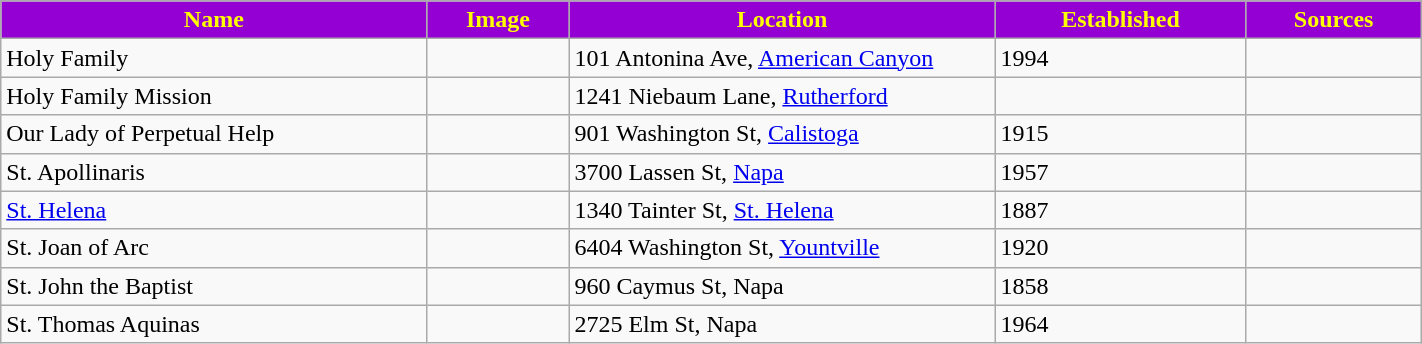<table class="wikitable sortable" style="width:75%">
<tr>
<th style="background:darkviolet; color:yellow;" width="30%"><strong>Name</strong></th>
<th style="background:darkviolet; color:yellow;" width="10%"><strong>Image</strong></th>
<th style="background:darkviolet; color:yellow;" width="30%"><strong>Location</strong></th>
<th style="background:darkviolet; color:yellow;" width="15"><strong>Established</strong></th>
<th style="background:darkviolet; color:yellow;" width="10"><strong>Sources</strong></th>
</tr>
<tr>
<td>Holy Family</td>
<td></td>
<td>101 Antonina Ave, <a href='#'>American Canyon</a></td>
<td>1994</td>
<td></td>
</tr>
<tr>
<td>Holy Family Mission</td>
<td></td>
<td>1241 Niebaum Lane, <a href='#'>Rutherford</a></td>
<td></td>
<td></td>
</tr>
<tr>
<td>Our Lady of Perpetual Help</td>
<td></td>
<td>901 Washington St, <a href='#'>Calistoga</a></td>
<td>1915</td>
<td></td>
</tr>
<tr>
<td>St. Apollinaris</td>
<td></td>
<td>3700 Lassen St, <a href='#'>Napa</a></td>
<td>1957</td>
<td></td>
</tr>
<tr>
<td><a href='#'>St. Helena</a></td>
<td></td>
<td>1340 Tainter St, <a href='#'>St. Helena</a></td>
<td>1887</td>
<td></td>
</tr>
<tr>
<td>St. Joan of Arc</td>
<td></td>
<td>6404 Washington St, <a href='#'>Yountville</a></td>
<td>1920</td>
<td></td>
</tr>
<tr>
<td>St. John the Baptist</td>
<td></td>
<td>960 Caymus St, Napa</td>
<td>1858</td>
<td></td>
</tr>
<tr>
<td>St. Thomas Aquinas</td>
<td></td>
<td>2725 Elm St, Napa</td>
<td>1964</td>
<td></td>
</tr>
</table>
